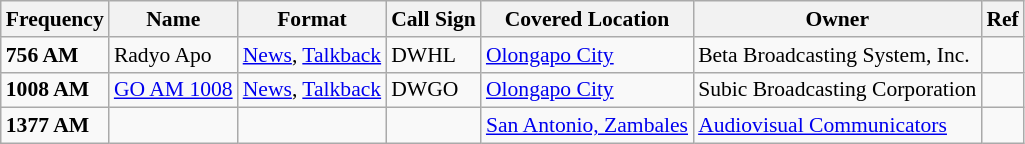<table class="wikitable" style="font-size:90%;">
<tr>
<th>Frequency</th>
<th>Name</th>
<th>Format</th>
<th>Call Sign</th>
<th>Covered Location</th>
<th>Owner</th>
<th>Ref</th>
</tr>
<tr>
<td><strong>756 AM</strong></td>
<td>Radyo Apo</td>
<td><a href='#'>News</a>, <a href='#'>Talkback</a></td>
<td>DWHL</td>
<td><a href='#'>Olongapo City</a></td>
<td>Beta Broadcasting System, Inc.</td>
<td></td>
</tr>
<tr>
<td><strong>1008 AM</strong></td>
<td><a href='#'>GO AM 1008</a></td>
<td><a href='#'>News</a>, <a href='#'>Talkback</a></td>
<td>DWGO</td>
<td><a href='#'>Olongapo City</a></td>
<td>Subic Broadcasting Corporation</td>
<td></td>
</tr>
<tr>
<td><strong>1377 AM</strong></td>
<td></td>
<td></td>
<td></td>
<td><a href='#'>San Antonio, Zambales</a></td>
<td><a href='#'>Audiovisual Communicators</a></td>
<td></td>
</tr>
</table>
